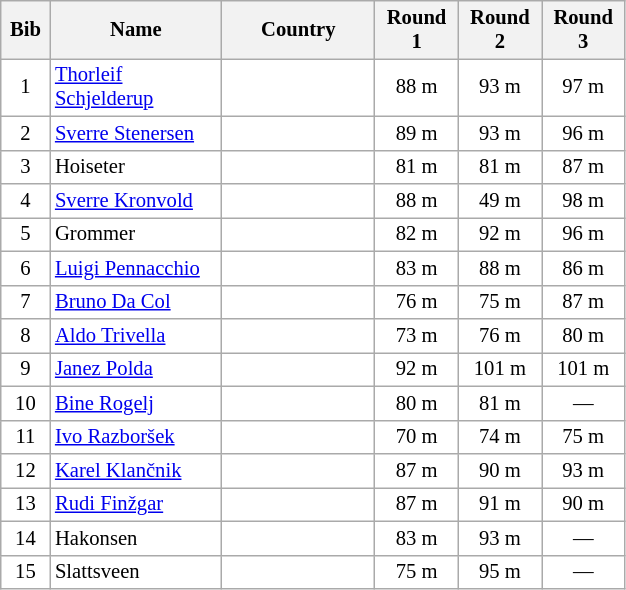<table class="wikitable sortable" style="background:#fff; font-size:86%; width:33%; line-height:16px; border:grey solid 1px; border-collapse:collapse;">
<tr>
<th width="30">Bib</th>
<th width="135">Name</th>
<th width="125">Country</th>
<th width="55">Round 1</th>
<th width="55">Round 2</th>
<th width="55">Round 3</th>
</tr>
<tr>
<td align=center>1</td>
<td><a href='#'>Thorleif Schjelderup</a></td>
<td></td>
<td align=center>88 m</td>
<td align=center>93 m</td>
<td align=center>97 m</td>
</tr>
<tr>
<td align=center>2</td>
<td><a href='#'>Sverre Stenersen</a></td>
<td></td>
<td align=center>89 m</td>
<td align=center>93 m</td>
<td align=center>96 m</td>
</tr>
<tr>
<td align=center>3</td>
<td>Hoiseter</td>
<td></td>
<td align=center>81 m</td>
<td align=center>81 m</td>
<td align=center>87 m</td>
</tr>
<tr>
<td align=center>4</td>
<td><a href='#'>Sverre Kronvold</a></td>
<td></td>
<td align=center>88 m</td>
<td align=center>49 m</td>
<td align=center>98 m</td>
</tr>
<tr>
<td align=center>5</td>
<td>Grommer</td>
<td></td>
<td align=center>82 m</td>
<td align=center>92 m</td>
<td align=center>96 m</td>
</tr>
<tr>
<td align=center>6</td>
<td><a href='#'>Luigi Pennacchio</a></td>
<td></td>
<td align=center>83 m</td>
<td align=center>88 m</td>
<td align=center>86 m</td>
</tr>
<tr>
<td align=center>7</td>
<td><a href='#'>Bruno Da Col</a></td>
<td></td>
<td align=center>76 m</td>
<td align=center>75 m</td>
<td align=center>87 m</td>
</tr>
<tr>
<td align=center>8</td>
<td><a href='#'>Aldo Trivella</a></td>
<td></td>
<td align=center>73 m</td>
<td align=center>76 m</td>
<td align=center>80 m</td>
</tr>
<tr>
<td align=center>9</td>
<td><a href='#'>Janez Polda</a></td>
<td></td>
<td align=center>92 m</td>
<td align=center>101 m</td>
<td align=center>101 m</td>
</tr>
<tr>
<td align=center>10</td>
<td><a href='#'>Bine Rogelj</a></td>
<td></td>
<td align=center>80 m</td>
<td align=center>81 m</td>
<td align=center>—</td>
</tr>
<tr>
<td align=center>11</td>
<td><a href='#'>Ivo Razboršek</a></td>
<td></td>
<td align=center>70 m</td>
<td align=center>74 m</td>
<td align=center>75 m</td>
</tr>
<tr>
<td align=center>12</td>
<td><a href='#'>Karel Klančnik</a></td>
<td></td>
<td align=center>87 m</td>
<td align=center>90 m</td>
<td align=center>93 m</td>
</tr>
<tr>
<td align=center>13</td>
<td><a href='#'>Rudi Finžgar</a></td>
<td></td>
<td align=center>87 m</td>
<td align=center>91 m</td>
<td align=center>90 m</td>
</tr>
<tr>
<td align=center>14</td>
<td>Hakonsen</td>
<td></td>
<td align=center>83 m</td>
<td align=center>93 m</td>
<td align=center>—</td>
</tr>
<tr>
<td align=center>15</td>
<td>Slattsveen</td>
<td></td>
<td align=center>75 m</td>
<td align=center>95 m</td>
<td align=center>—</td>
</tr>
</table>
